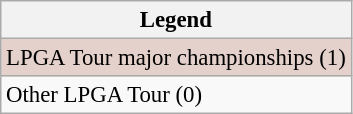<table class="wikitable" style="font-size:95%;">
<tr>
<th>Legend</th>
</tr>
<tr style="background:#e5d1cb;">
<td>LPGA Tour major championships (1)</td>
</tr>
<tr>
<td>Other LPGA Tour (0)</td>
</tr>
</table>
